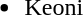<table style="width:50%;">
<tr>
<td><br><ul><li>Keoni</li></ul></td>
</tr>
</table>
